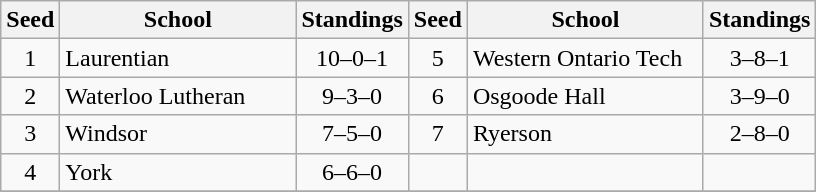<table class="wikitable">
<tr>
<th>Seed</th>
<th style="width:150px">School</th>
<th>Standings</th>
<th>Seed</th>
<th style="width:150px">School</th>
<th>Standings</th>
</tr>
<tr>
<td style="text-align:center">1</td>
<td>Laurentian</td>
<td style="text-align:center">10–0–1</td>
<td style="text-align:center">5</td>
<td>Western Ontario Tech</td>
<td style="text-align:center">3–8–1</td>
</tr>
<tr>
<td style="text-align:center">2</td>
<td>Waterloo Lutheran</td>
<td style="text-align:center">9–3–0</td>
<td style="text-align:center">6</td>
<td>Osgoode Hall</td>
<td style="text-align:center">3–9–0</td>
</tr>
<tr>
<td style="text-align:center">3</td>
<td>Windsor</td>
<td style="text-align:center">7–5–0</td>
<td style="text-align:center">7</td>
<td>Ryerson</td>
<td style="text-align:center">2–8–0</td>
</tr>
<tr>
<td style="text-align:center">4</td>
<td>York</td>
<td style="text-align:center">6–6–0</td>
<td></td>
<td></td>
<td></td>
</tr>
<tr>
</tr>
</table>
